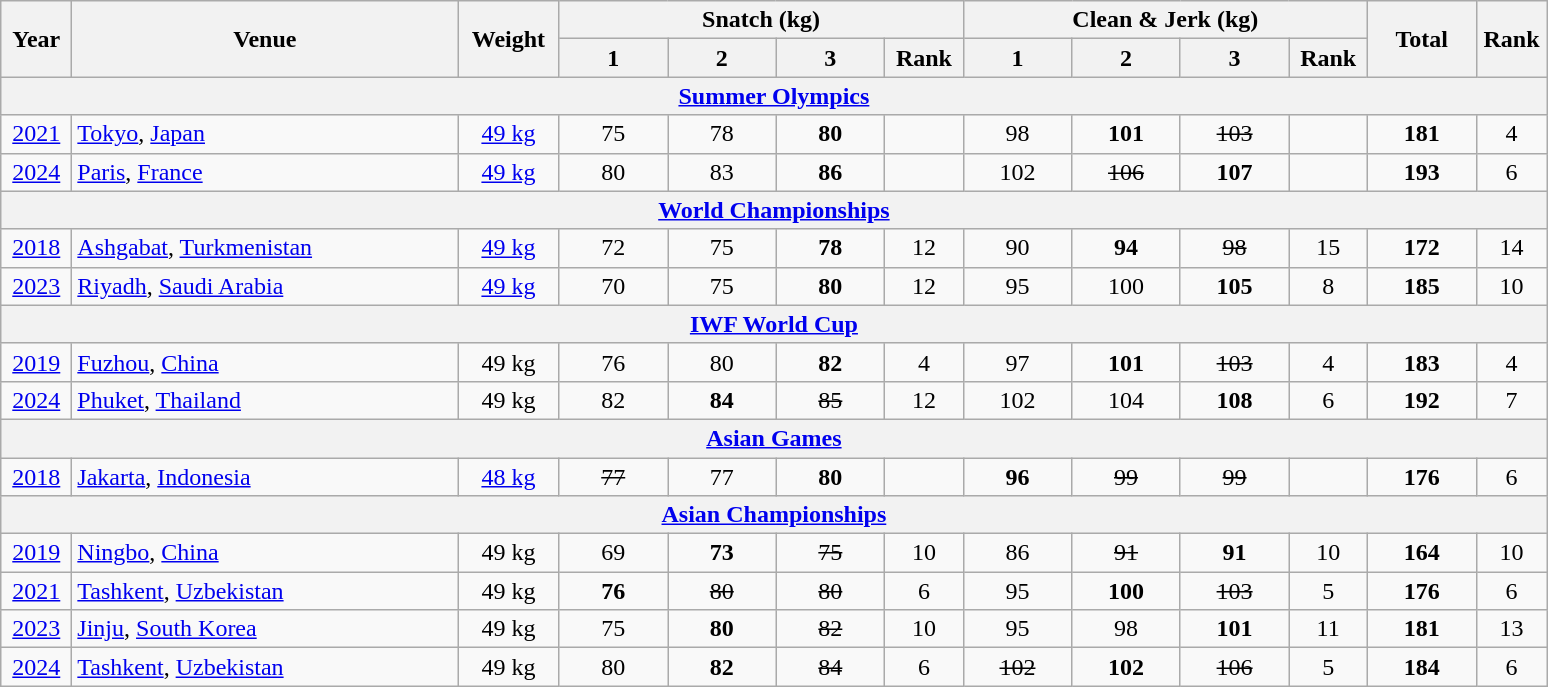<table class = "wikitable" style="text-align:center;">
<tr>
<th rowspan=2 width=40>Year</th>
<th rowspan=2 width=250>Venue</th>
<th rowspan=2 width=60>Weight</th>
<th colspan=4>Snatch (kg)</th>
<th colspan=4>Clean & Jerk (kg)</th>
<th rowspan=2 width=65>Total</th>
<th rowspan=2 width=40>Rank</th>
</tr>
<tr>
<th width=65>1</th>
<th width=65>2</th>
<th width=65>3</th>
<th width=45>Rank</th>
<th width=65>1</th>
<th width=65>2</th>
<th width=65>3</th>
<th width=45>Rank</th>
</tr>
<tr>
<th colspan=13><a href='#'>Summer Olympics</a></th>
</tr>
<tr>
<td><a href='#'>2021</a></td>
<td align=left> <a href='#'>Tokyo</a>, <a href='#'>Japan</a></td>
<td><a href='#'>49 kg</a></td>
<td>75</td>
<td>78</td>
<td><strong>80</strong></td>
<td></td>
<td>98</td>
<td><strong>101</strong></td>
<td><s>103</s></td>
<td></td>
<td><strong>181</strong></td>
<td>4</td>
</tr>
<tr>
<td><a href='#'>2024</a></td>
<td align=left> <a href='#'>Paris</a>, <a href='#'>France</a></td>
<td><a href='#'>49 kg</a></td>
<td>80</td>
<td>83</td>
<td><strong>86</strong></td>
<td></td>
<td>102</td>
<td><s>106</s></td>
<td><strong>107</strong></td>
<td></td>
<td><strong>193</strong></td>
<td>6</td>
</tr>
<tr>
<th colspan=13><a href='#'>World Championships</a></th>
</tr>
<tr>
<td><a href='#'>2018</a></td>
<td align=left> <a href='#'>Ashgabat</a>, <a href='#'>Turkmenistan</a></td>
<td><a href='#'>49 kg</a></td>
<td>72</td>
<td>75</td>
<td><strong>78</strong></td>
<td>12</td>
<td>90</td>
<td><strong>94</strong></td>
<td><s>98</s></td>
<td>15</td>
<td><strong>172</strong></td>
<td>14</td>
</tr>
<tr>
<td><a href='#'>2023</a></td>
<td align=left> <a href='#'>Riyadh</a>, <a href='#'>Saudi Arabia</a></td>
<td><a href='#'>49 kg</a></td>
<td>70</td>
<td>75</td>
<td><strong>80</strong></td>
<td>12</td>
<td>95</td>
<td>100</td>
<td><strong>105</strong></td>
<td>8</td>
<td><strong>185</strong></td>
<td>10</td>
</tr>
<tr>
<th colspan=13><a href='#'>IWF World Cup</a></th>
</tr>
<tr>
<td><a href='#'>2019</a></td>
<td align=left> <a href='#'>Fuzhou</a>, <a href='#'>China</a></td>
<td>49 kg</td>
<td>76</td>
<td>80</td>
<td><strong>82</strong></td>
<td>4</td>
<td>97</td>
<td><strong>101</strong></td>
<td><s>103</s></td>
<td>4</td>
<td><strong>183</strong></td>
<td>4</td>
</tr>
<tr>
<td><a href='#'>2024</a></td>
<td align=left> <a href='#'> Phuket</a>, <a href='#'>Thailand</a></td>
<td>49 kg</td>
<td>82</td>
<td><strong>84</strong></td>
<td><s>85</s></td>
<td>12</td>
<td>102</td>
<td>104</td>
<td><strong>108</strong></td>
<td>6</td>
<td><strong>192</strong></td>
<td>7</td>
</tr>
<tr>
<th colspan=13><a href='#'>Asian Games</a></th>
</tr>
<tr>
<td><a href='#'>2018</a></td>
<td align=left> <a href='#'>Jakarta</a>, <a href='#'>Indonesia</a></td>
<td><a href='#'>48 kg</a></td>
<td><s>77</s></td>
<td>77</td>
<td><strong>80</strong></td>
<td></td>
<td><strong>96</strong></td>
<td><s>99</s></td>
<td><s>99</s></td>
<td></td>
<td><strong>176</strong></td>
<td>6</td>
</tr>
<tr>
<th colspan=13><a href='#'>Asian Championships</a></th>
</tr>
<tr>
<td><a href='#'>2019</a></td>
<td align=left> <a href='#'>Ningbo</a>, <a href='#'>China</a></td>
<td>49 kg</td>
<td>69</td>
<td><strong>73</strong></td>
<td><s>75</s></td>
<td>10</td>
<td>86</td>
<td><s>91</s></td>
<td><strong>91</strong></td>
<td>10</td>
<td><strong>164</strong></td>
<td>10</td>
</tr>
<tr>
<td><a href='#'>2021</a></td>
<td align=left> <a href='#'>Tashkent</a>, <a href='#'>Uzbekistan</a></td>
<td>49 kg</td>
<td><strong>76</strong></td>
<td><s>80</s></td>
<td><s>80</s></td>
<td>6</td>
<td>95</td>
<td><strong>100</strong></td>
<td><s>103</s></td>
<td>5</td>
<td><strong>176</strong></td>
<td>6</td>
</tr>
<tr>
<td><a href='#'>2023</a></td>
<td align=left> <a href='#'>Jinju</a>, <a href='#'>South Korea</a></td>
<td>49 kg</td>
<td>75</td>
<td><strong>80</strong></td>
<td><s>82</s></td>
<td>10</td>
<td>95</td>
<td>98</td>
<td><strong>101</strong></td>
<td>11</td>
<td><strong>181</strong></td>
<td>13</td>
</tr>
<tr>
<td><a href='#'>2024</a></td>
<td align=left> <a href='#'>Tashkent</a>, <a href='#'>Uzbekistan</a></td>
<td>49 kg</td>
<td>80</td>
<td><strong>82</strong></td>
<td><s>84</s></td>
<td>6</td>
<td><s>102</s></td>
<td><strong>102</strong></td>
<td><s>106</s></td>
<td>5</td>
<td><strong>184</strong></td>
<td>6</td>
</tr>
</table>
